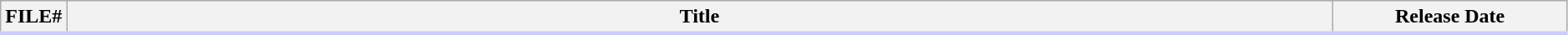<table class="wikitable" width="99%">
<tr style="border-bottom:3px solid #CCF">
<th width="3%">FILE#</th>
<th>Title</th>
<th width="15%">Release Date<br>


</th>
</tr>
</table>
